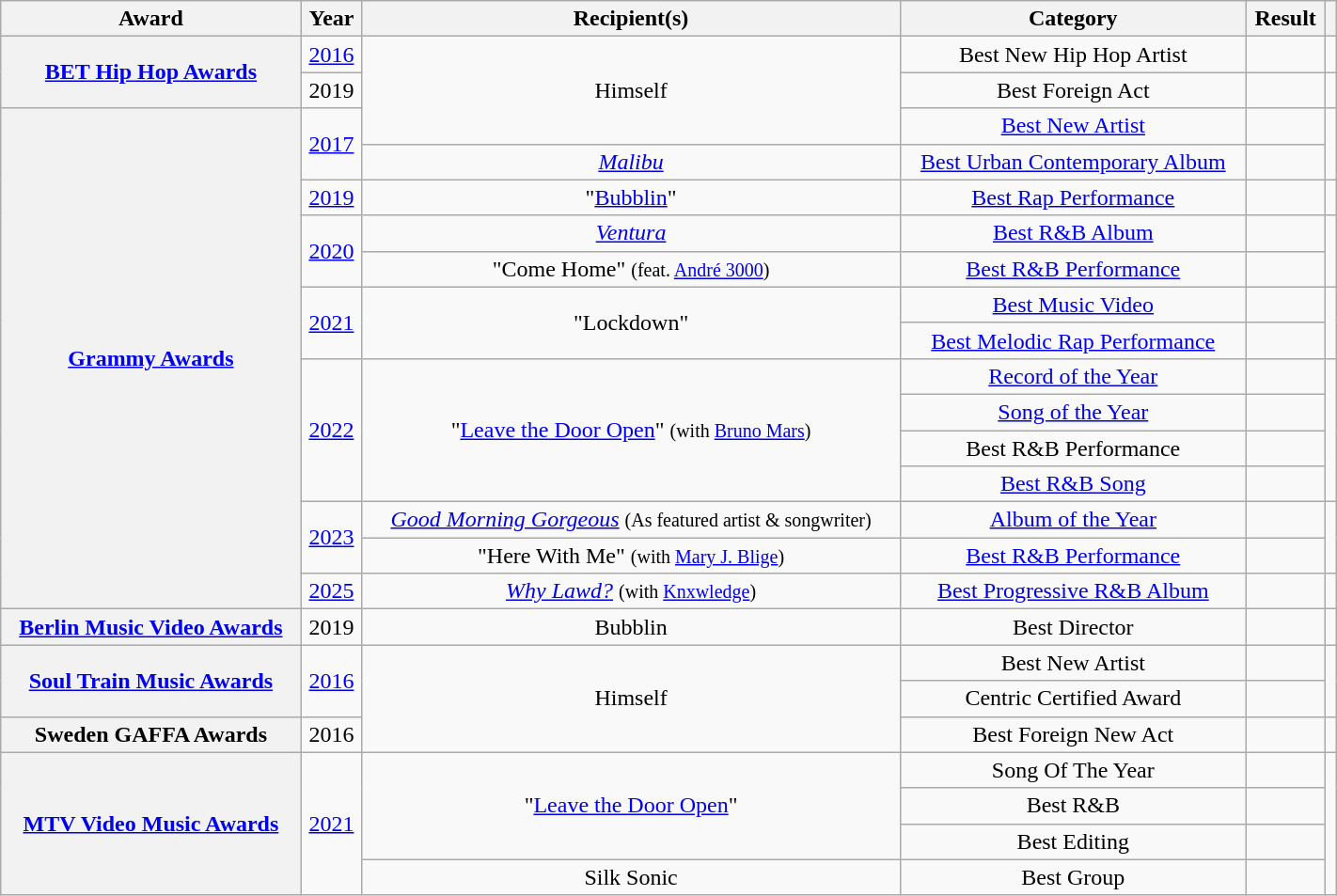<table class="wikitable sortable plainrowheaders" style="text-align:center; width:75%;">
<tr>
<th scope="col">Award</th>
<th scope="col">Year</th>
<th scope="col">Recipient(s)</th>
<th scope="col">Category</th>
<th scope="col">Result</th>
<th scope="col" class="unsortable"></th>
</tr>
<tr>
<th scope="row" rowspan="2"><a href='#'>BET Hip Hop Awards</a></th>
<td><a href='#'>2016</a></td>
<td rowspan="3">Himself</td>
<td>Best New Hip Hop Artist</td>
<td></td>
<td style="text-align:center;"></td>
</tr>
<tr>
<td>2019</td>
<td>Best Foreign Act</td>
<td></td>
<td style="text-align:center;"></td>
</tr>
<tr>
<th scope="row" rowspan="14"><a href='#'>Grammy Awards</a></th>
<td rowspan="2"><a href='#'>2017</a></td>
<td><a href='#'>Best New Artist</a></td>
<td></td>
<td style="text-align:center;" rowspan="2"></td>
</tr>
<tr>
<td><em><a href='#'>Malibu</a></em></td>
<td><a href='#'>Best Urban Contemporary Album</a></td>
<td></td>
</tr>
<tr>
<td><a href='#'>2019</a></td>
<td>"<a href='#'>Bubblin</a>"</td>
<td><a href='#'>Best Rap Performance</a></td>
<td></td>
<td></td>
</tr>
<tr>
<td rowspan="2"><a href='#'>2020</a></td>
<td><em><a href='#'>Ventura</a></em></td>
<td><a href='#'>Best R&B Album</a></td>
<td></td>
<td style="text-align:center;" rowspan="2"></td>
</tr>
<tr>
<td>"Come Home" <small>(feat. <a href='#'>André 3000</a>)</small></td>
<td><a href='#'>Best R&B Performance</a></td>
<td></td>
</tr>
<tr>
<td rowspan="2"><a href='#'>2021</a></td>
<td rowspan="2">"Lockdown"</td>
<td><a href='#'>Best Music Video</a></td>
<td></td>
<td style="text-align:center;" rowspan="2"></td>
</tr>
<tr>
<td><a href='#'>Best Melodic Rap Performance</a></td>
<td></td>
</tr>
<tr>
<td rowspan="4"><a href='#'>2022</a></td>
<td rowspan="4">"<a href='#'>Leave the Door Open</a>" <small>(with <a href='#'>Bruno Mars</a>)</small></td>
<td><a href='#'>Record of the Year</a></td>
<td></td>
<td rowspan="4"></td>
</tr>
<tr>
<td><a href='#'>Song of the Year</a></td>
<td></td>
</tr>
<tr>
<td>Best R&B Performance</td>
<td></td>
</tr>
<tr>
<td><a href='#'>Best R&B Song</a></td>
<td></td>
</tr>
<tr>
<td rowspan="2"><a href='#'>2023</a></td>
<td><em><a href='#'>Good Morning Gorgeous</a></em> <small>(As featured artist & songwriter)</small></td>
<td><a href='#'>Album of the Year</a></td>
<td></td>
<td rowspan="2"></td>
</tr>
<tr>
<td>"Here With Me" <small>(with <a href='#'>Mary J. Blige</a>)</small></td>
<td><a href='#'>Best R&B Performance</a></td>
<td></td>
</tr>
<tr>
<td><a href='#'>2025</a></td>
<td><em><a href='#'>Why Lawd?</a></em> <small>(with <a href='#'>Knxwledge</a>)</small></td>
<td><a href='#'>Best Progressive R&B Album</a></td>
<td></td>
<td></td>
</tr>
<tr>
<th><a href='#'>Berlin Music Video Awards</a></th>
<td>2019</td>
<td>Bubblin</td>
<td>Best Director</td>
<td></td>
<td></td>
</tr>
<tr>
<th scope="row" rowspan="2"><a href='#'>Soul Train Music Awards</a></th>
<td rowspan="2"><a href='#'>2016</a></td>
<td rowspan="3">Himself</td>
<td>Best New Artist</td>
<td></td>
<td style="text-align:center;" rowspan="2"></td>
</tr>
<tr>
<td>Centric Certified Award</td>
<td></td>
</tr>
<tr>
<th scope="row">Sweden GAFFA Awards</th>
<td>2016</td>
<td>Best Foreign New Act</td>
<td></td>
<td style="text-align:center;"></td>
</tr>
<tr>
<th rowspan="4" scope="row"><a href='#'>MTV Video Music Awards</a></th>
<td rowspan="4"><a href='#'>2021</a></td>
<td rowspan="3">"<a href='#'>Leave the Door Open</a>"</td>
<td>Song Of The Year</td>
<td></td>
<td style="text-align:center;" rowspan="4"></td>
</tr>
<tr>
<td>Best R&B</td>
<td></td>
</tr>
<tr>
<td>Best Editing</td>
<td></td>
</tr>
<tr>
<td>Silk Sonic</td>
<td>Best Group</td>
<td></td>
</tr>
</table>
